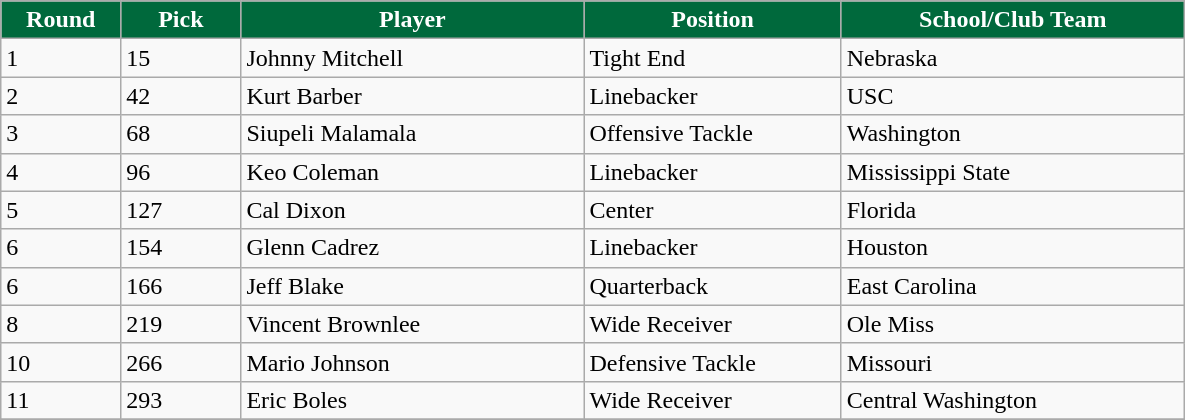<table class="wikitable sortable sortable">
<tr>
<th style="background:#00693C;color:white;" width="7%">Round</th>
<th style="background:#00693C;color:white;" width="7%">Pick</th>
<th style="background:#00693C;color:white;" width="20%">Player</th>
<th style="background:#00693C;color:white;" width="15%">Position</th>
<th style="background:#00693C;color:white;" width="20%">School/Club Team</th>
</tr>
<tr>
<td>1</td>
<td>15</td>
<td>Johnny Mitchell</td>
<td>Tight End</td>
<td>Nebraska</td>
</tr>
<tr>
<td>2</td>
<td>42</td>
<td>Kurt Barber</td>
<td>Linebacker</td>
<td>USC</td>
</tr>
<tr>
<td>3</td>
<td>68</td>
<td>Siupeli Malamala</td>
<td>Offensive Tackle</td>
<td>Washington</td>
</tr>
<tr>
<td>4</td>
<td>96</td>
<td>Keo Coleman</td>
<td>Linebacker</td>
<td>Mississippi State</td>
</tr>
<tr>
<td>5</td>
<td>127</td>
<td>Cal Dixon</td>
<td>Center</td>
<td>Florida</td>
</tr>
<tr>
<td>6</td>
<td>154</td>
<td>Glenn Cadrez</td>
<td>Linebacker</td>
<td>Houston</td>
</tr>
<tr>
<td>6</td>
<td>166</td>
<td>Jeff Blake</td>
<td>Quarterback</td>
<td>East Carolina</td>
</tr>
<tr>
<td>8</td>
<td>219</td>
<td>Vincent Brownlee</td>
<td>Wide Receiver</td>
<td>Ole Miss</td>
</tr>
<tr>
<td>10</td>
<td>266</td>
<td>Mario Johnson</td>
<td>Defensive Tackle</td>
<td>Missouri</td>
</tr>
<tr>
<td>11</td>
<td>293</td>
<td>Eric Boles</td>
<td>Wide Receiver</td>
<td>Central Washington</td>
</tr>
<tr>
</tr>
</table>
